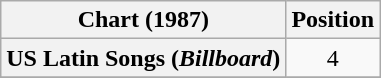<table class="wikitable plainrowheaders " style="text-align:center;">
<tr>
<th scope="col">Chart (1987)</th>
<th scope="col">Position</th>
</tr>
<tr>
<th scope="row">US Latin Songs (<em>Billboard</em>)</th>
<td>4</td>
</tr>
<tr>
</tr>
</table>
